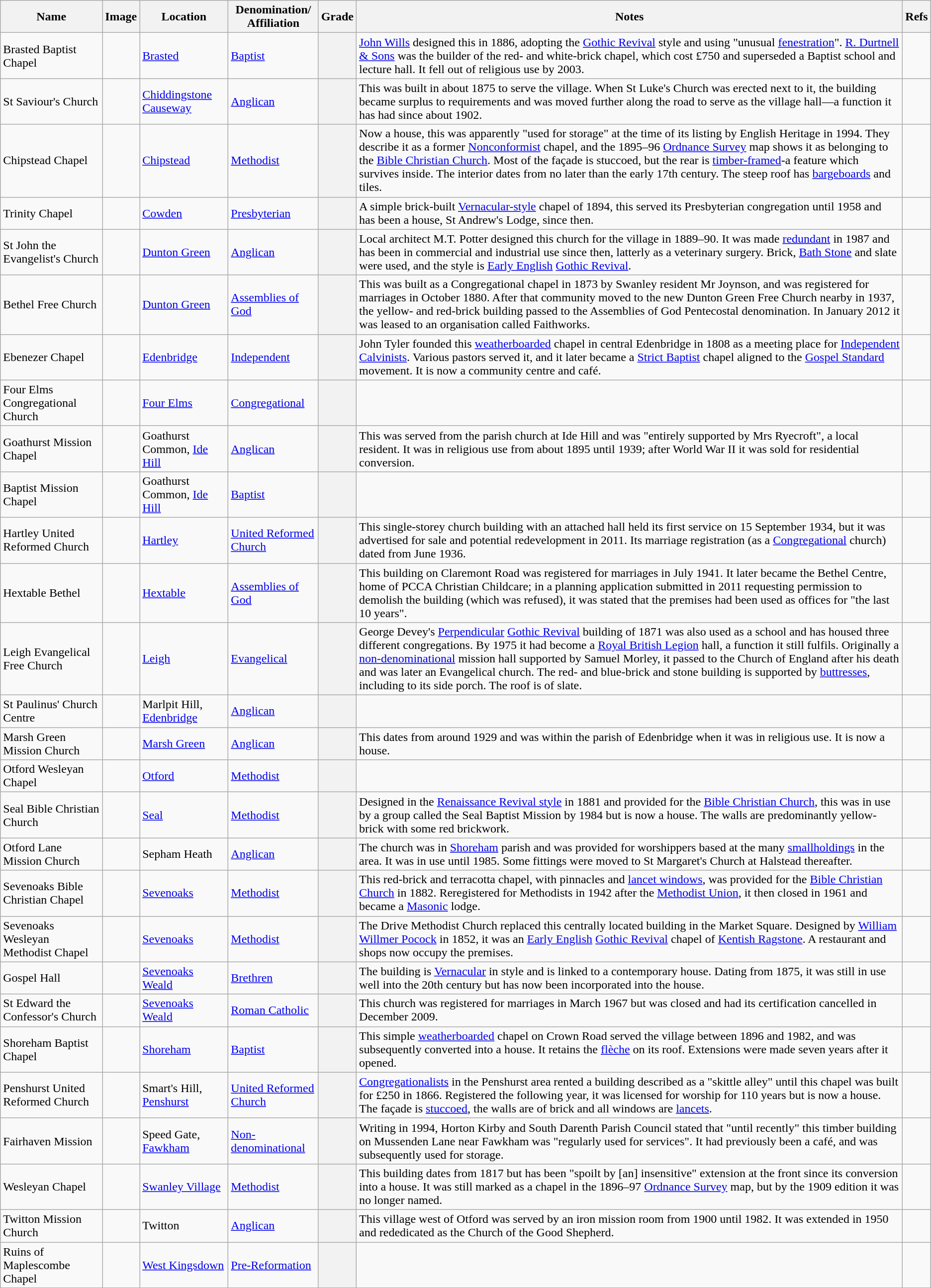<table class="wikitable sortable">
<tr>
<th align="center">Name</th>
<th align="center" class="unsortable">Image</th>
<th align="center">Location</th>
<th align="center">Denomination/<br>Affiliation</th>
<th align="center">Grade</th>
<th align="center" class="unsortable">Notes</th>
<th align="center" class="unsortable">Refs</th>
</tr>
<tr>
<td>Brasted Baptist Chapel</td>
<td></td>
<td><a href='#'>Brasted</a><br></td>
<td><a href='#'>Baptist</a></td>
<th align="center"></th>
<td><a href='#'>John Wills</a> designed this in 1886, adopting the <a href='#'>Gothic Revival</a> style and using "unusual <a href='#'>fenestration</a>".  <a href='#'>R. Durtnell & Sons</a> was the builder of the red- and white-brick chapel, which cost £750 and superseded a Baptist school and lecture hall.  It fell out of religious use by 2003.</td>
<td><br><br></td>
</tr>
<tr>
<td>St Saviour's Church</td>
<td></td>
<td><a href='#'>Chiddingstone Causeway</a><br></td>
<td><a href='#'>Anglican</a></td>
<th align="center"></th>
<td>This was built in about 1875 to serve the village.  When St Luke's Church was erected next to it, the building became surplus to requirements and was moved further along the road to serve as the village hall—a function it has had since about 1902.</td>
<td></td>
</tr>
<tr>
<td>Chipstead Chapel</td>
<td></td>
<td><a href='#'>Chipstead</a><br></td>
<td><a href='#'>Methodist</a></td>
<th></th>
<td>Now a house, this was apparently "used for storage" at the time of its listing by English Heritage in 1994.  They describe it as a former <a href='#'>Nonconformist</a> chapel, and the 1895–96 <a href='#'>Ordnance Survey</a> map shows it as belonging to the <a href='#'>Bible Christian Church</a>.  Most of the façade is stuccoed, but the rear is <a href='#'>timber-framed</a>-a feature which survives inside.  The interior dates from no later than the early 17th century.  The steep roof has <a href='#'>bargeboards</a> and tiles.</td>
<td></td>
</tr>
<tr>
<td>Trinity Chapel</td>
<td></td>
<td><a href='#'>Cowden</a><br></td>
<td><a href='#'>Presbyterian</a></td>
<th align="center"></th>
<td>A simple brick-built <a href='#'>Vernacular-style</a> chapel of 1894, this served its Presbyterian congregation until 1958 and has been a house, St Andrew's Lodge, since then.</td>
<td></td>
</tr>
<tr>
<td>St John the Evangelist's Church</td>
<td></td>
<td><a href='#'>Dunton Green</a><br></td>
<td><a href='#'>Anglican</a></td>
<th align="center"></th>
<td>Local architect M.T. Potter designed this church for the village in 1889–90.  It was made <a href='#'>redundant</a> in 1987 and has been in commercial and industrial use since then, latterly as a veterinary surgery. Brick, <a href='#'>Bath Stone</a> and slate were used, and the style is <a href='#'>Early English</a> <a href='#'>Gothic Revival</a>.</td>
<td><br></td>
</tr>
<tr>
<td>Bethel Free Church</td>
<td></td>
<td><a href='#'>Dunton Green</a><br></td>
<td><a href='#'>Assemblies of God</a></td>
<th align="center"></th>
<td>This was built as a Congregational chapel in 1873 by Swanley resident Mr Joynson, and was registered for marriages in October 1880.  After that community moved to the new Dunton Green Free Church nearby in 1937, the yellow- and red-brick building passed to the Assemblies of God Pentecostal denomination.  In January 2012 it was leased to an organisation called Faithworks.</td>
<td><br><br></td>
</tr>
<tr>
<td>Ebenezer Chapel</td>
<td></td>
<td><a href='#'>Edenbridge</a><br></td>
<td><a href='#'>Independent</a></td>
<th></th>
<td>John Tyler founded this <a href='#'>weatherboarded</a> chapel in central Edenbridge in 1808 as a meeting place for <a href='#'>Independent</a> <a href='#'>Calvinists</a>.  Various pastors served it, and it later became a <a href='#'>Strict Baptist</a> chapel aligned to the <a href='#'>Gospel Standard</a> movement.  It is now a community centre and café.</td>
<td><br></td>
</tr>
<tr>
<td>Four Elms Congregational Church</td>
<td></td>
<td><a href='#'>Four Elms</a><br></td>
<td><a href='#'>Congregational</a></td>
<th></th>
<td></td>
<td><br><br></td>
</tr>
<tr>
<td>Goathurst Mission Chapel</td>
<td></td>
<td>Goathurst Common, <a href='#'>Ide Hill</a><br></td>
<td><a href='#'>Anglican</a></td>
<th align="center"></th>
<td>This was served from the parish church at Ide Hill and was "entirely supported by Mrs Ryecroft", a local resident.  It was in religious use from about 1895 until 1939; after World War II it was sold for residential conversion.</td>
<td></td>
</tr>
<tr>
<td>Baptist Mission Chapel</td>
<td></td>
<td>Goathurst Common, <a href='#'>Ide Hill</a><br></td>
<td><a href='#'>Baptist</a></td>
<th align="center"></th>
<td></td>
<td></td>
</tr>
<tr>
<td>Hartley United Reformed Church</td>
<td></td>
<td><a href='#'>Hartley</a><br></td>
<td><a href='#'>United Reformed Church</a></td>
<th align="center"></th>
<td>This single-storey church building with an attached hall held its first service on 15 September 1934, but it was advertised for sale and potential redevelopment in 2011.  Its marriage registration (as a <a href='#'>Congregational</a> church) dated from June 1936.</td>
<td><br></td>
</tr>
<tr>
<td>Hextable Bethel</td>
<td></td>
<td><a href='#'>Hextable</a><br></td>
<td><a href='#'>Assemblies of God</a></td>
<th align="center"></th>
<td>This building on Claremont Road was registered for marriages in July 1941.  It later became the Bethel Centre, home of PCCA Christian Childcare; in a planning application submitted in 2011 requesting permission to demolish the building (which was refused), it was stated that the premises had been used as offices for "the last 10 years".</td>
<td><br></td>
</tr>
<tr>
<td>Leigh Evangelical Free Church</td>
<td></td>
<td><a href='#'>Leigh</a><br></td>
<td><a href='#'>Evangelical</a></td>
<th></th>
<td>George Devey's <a href='#'>Perpendicular</a> <a href='#'>Gothic Revival</a> building of 1871 was also used as a school and has housed three different congregations.  By 1975 it had become a <a href='#'>Royal British Legion</a> hall, a function it still fulfils.  Originally a <a href='#'>non-denominational</a> mission hall supported by Samuel Morley, it passed to the Church of England after his death and was later an Evangelical church.  The red- and blue-brick and stone building is supported by <a href='#'>buttresses</a>, including to its side porch.  The roof is of slate.</td>
<td></td>
</tr>
<tr>
<td>St Paulinus' Church Centre</td>
<td></td>
<td>Marlpit Hill, <a href='#'>Edenbridge</a><br></td>
<td><a href='#'>Anglican</a></td>
<th align="center"></th>
<td></td>
<td><br></td>
</tr>
<tr>
<td>Marsh Green Mission Church</td>
<td></td>
<td><a href='#'>Marsh Green</a><br></td>
<td><a href='#'>Anglican</a></td>
<th align="center"></th>
<td>This dates from around 1929 and was within the parish of Edenbridge when it was in religious use.  It is now a house.</td>
<td></td>
</tr>
<tr>
<td>Otford Wesleyan Chapel</td>
<td></td>
<td><a href='#'>Otford</a><br></td>
<td><a href='#'>Methodist</a></td>
<th align="center"></th>
<td></td>
<td></td>
</tr>
<tr>
<td>Seal Bible Christian Church</td>
<td></td>
<td><a href='#'>Seal</a><br></td>
<td><a href='#'>Methodist</a></td>
<th align="center"></th>
<td>Designed in the <a href='#'>Renaissance Revival style</a> in 1881 and provided for the <a href='#'>Bible Christian Church</a>, this was in use by a group called the Seal Baptist Mission by 1984 but is now a house.  The walls are predominantly yellow-brick with some red brickwork.</td>
<td></td>
</tr>
<tr>
<td>Otford Lane Mission Church</td>
<td></td>
<td>Sepham Heath<br></td>
<td><a href='#'>Anglican</a></td>
<th align="center"></th>
<td>The church was in <a href='#'>Shoreham</a> parish and was provided for worshippers based at the many <a href='#'>smallholdings</a> in the area.  It was in use until 1985.  Some fittings were moved to St Margaret's Church at Halstead thereafter.</td>
<td></td>
</tr>
<tr>
<td>Sevenoaks Bible Christian Chapel</td>
<td></td>
<td><a href='#'>Sevenoaks</a><br></td>
<td><a href='#'>Methodist</a></td>
<th align="center"></th>
<td>This red-brick and terracotta chapel, with pinnacles and <a href='#'>lancet windows</a>, was provided for the <a href='#'>Bible Christian Church</a> in 1882.  Reregistered for Methodists in 1942 after the <a href='#'>Methodist Union</a>, it then closed in 1961 and became a <a href='#'>Masonic</a> lodge.</td>
<td></td>
</tr>
<tr>
<td>Sevenoaks Wesleyan Methodist Chapel</td>
<td></td>
<td><a href='#'>Sevenoaks</a><br></td>
<td><a href='#'>Methodist</a></td>
<th align="center"></th>
<td>The Drive Methodist Church replaced this centrally located building in the Market Square.  Designed by <a href='#'>William Willmer Pocock</a> in 1852, it was an <a href='#'>Early English</a> <a href='#'>Gothic Revival</a> chapel of <a href='#'>Kentish Ragstone</a>.  A restaurant and shops now occupy the premises.</td>
<td></td>
</tr>
<tr>
<td>Gospel Hall</td>
<td></td>
<td><a href='#'>Sevenoaks Weald</a><br></td>
<td><a href='#'>Brethren</a></td>
<th align="center"></th>
<td>The building is <a href='#'>Vernacular</a> in style and is linked to a contemporary house.  Dating from 1875, it was still in use well into the 20th century but has now been incorporated into the house.</td>
<td></td>
</tr>
<tr>
<td>St Edward the Confessor's Church</td>
<td></td>
<td><a href='#'>Sevenoaks Weald</a><br></td>
<td><a href='#'>Roman Catholic</a></td>
<th align="center"></th>
<td>This church was registered for marriages in March 1967 but was closed and had its certification cancelled in December 2009.</td>
<td><br></td>
</tr>
<tr>
<td>Shoreham Baptist Chapel</td>
<td></td>
<td><a href='#'>Shoreham</a><br></td>
<td><a href='#'>Baptist</a></td>
<th align="center"></th>
<td>This simple <a href='#'>weatherboarded</a> chapel on Crown Road served the village between 1896 and 1982, and was subsequently converted into a house.  It retains the <a href='#'>flèche</a> on its roof.  Extensions were made seven years after it opened.</td>
<td></td>
</tr>
<tr>
<td>Penshurst United Reformed Church</td>
<td></td>
<td>Smart's Hill, <a href='#'>Penshurst</a><br></td>
<td><a href='#'>United Reformed Church</a></td>
<th align="center"></th>
<td><a href='#'>Congregationalists</a> in the Penshurst area rented a building described as a "skittle alley" until this chapel was built for £250 in 1866.  Registered the following year, it was licensed for worship for 110 years but is now a house.  The façade is <a href='#'>stuccoed</a>, the walls are of brick and all windows are <a href='#'>lancets</a>.</td>
<td></td>
</tr>
<tr>
<td>Fairhaven Mission</td>
<td></td>
<td>Speed Gate, <a href='#'>Fawkham</a><br></td>
<td><a href='#'>Non-denominational</a></td>
<th align="center"></th>
<td>Writing in 1994, Horton Kirby and South Darenth Parish Council stated that "until recently" this timber building on Mussenden Lane near Fawkham was "regularly used for services".  It had previously been a café, and was subsequently used for storage.</td>
<td></td>
</tr>
<tr>
<td>Wesleyan Chapel</td>
<td></td>
<td><a href='#'>Swanley Village</a><br></td>
<td><a href='#'>Methodist</a></td>
<th align="center"></th>
<td>This building dates from 1817 but has been "spoilt by [an] insensitive" extension at the front since its conversion into a house.  It was still marked as a chapel in the 1896–97 <a href='#'>Ordnance Survey</a> map, but by the 1909 edition it was no longer named.</td>
<td><br></td>
</tr>
<tr>
<td>Twitton Mission Church</td>
<td></td>
<td>Twitton<br></td>
<td><a href='#'>Anglican</a></td>
<th align="center"></th>
<td>This village west of Otford was served by an iron mission room from 1900 until 1982. It was extended in 1950 and rededicated as the Church of the Good Shepherd.</td>
<td></td>
</tr>
<tr>
<td>Ruins of Maplescombe Chapel</td>
<td></td>
<td><a href='#'>West Kingsdown</a><br></td>
<td><a href='#'>Pre-Reformation</a></td>
<th></th>
<td></td>
<td></td>
</tr>
</table>
